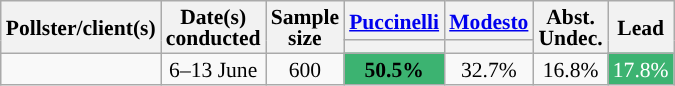<table class="wikitable" style="text-align:center;font-size:90%;line-height:14px;">
<tr>
<th rowspan="2">Pollster/client(s)</th>
<th rowspan="2">Date(s)<br>conducted</th>
<th rowspan="2">Sample<br>size</th>
<th><a href='#'>Puccinelli</a><br></th>
<th><a href='#'>Modesto</a><br></th>
<th rowspan="2">Abst.<br>Undec.</th>
<th rowspan="2">Lead</th>
</tr>
<tr>
<th class="sortable" data-sort-type="number" style="background:"></th>
<th class="sortable" data-sort-type="number" style="background:"></th>
</tr>
<tr>
<td></td>
<td>6–13 June</td>
<td>600</td>
<td style="background:#3cb371; "><strong>50.5%</strong></td>
<td>32.7%</td>
<td>16.8%</td>
<td style="background:#3cb371; color:#FFFFFF" ;">17.8%</td>
</tr>
</table>
